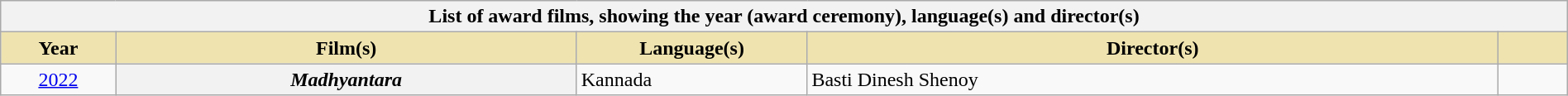<table class="wikitable sortable plainrowheaders" style="width:100%">
<tr>
<th colspan="5">List of award films, showing the year (award ceremony), language(s) and director(s)</th>
</tr>
<tr>
<th scope="col" style="background-color:#EFE4B0;width:5%;">Year</th>
<th scope="col" style="background-color:#EFE4B0;width:20%;">Film(s)</th>
<th scope="col" style="background-color:#EFE4B0;width:10%;">Language(s)</th>
<th scope="col" style="background-color:#EFE4B0;width:30%;">Director(s)</th>
<th scope="col" style="background-color:#EFE4B0;width:3%" class="unsortable"></th>
</tr>
<tr>
<td align="center"><a href='#'>2022<br></a></td>
<th scope="row"><em>Madhyantara</em></th>
<td>Kannada</td>
<td>Basti Dinesh Shenoy</td>
<td align="center"></td>
</tr>
</table>
